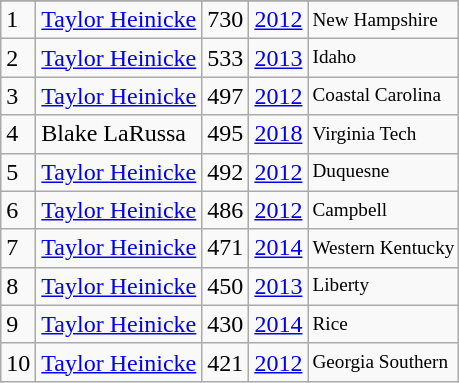<table class="wikitable">
<tr>
</tr>
<tr>
<td>1</td>
<td><a href='#'>Taylor Heinicke</a></td>
<td>730</td>
<td><a href='#'>2012</a></td>
<td style="font-size:80%;">New Hampshire</td>
</tr>
<tr>
<td>2</td>
<td><a href='#'>Taylor Heinicke</a></td>
<td>533</td>
<td><a href='#'>2013</a></td>
<td style="font-size:80%;">Idaho</td>
</tr>
<tr>
<td>3</td>
<td><a href='#'>Taylor Heinicke</a></td>
<td>497</td>
<td><a href='#'>2012</a></td>
<td style="font-size:80%;">Coastal Carolina</td>
</tr>
<tr>
<td>4</td>
<td>Blake LaRussa</td>
<td>495</td>
<td><a href='#'>2018</a></td>
<td style="font-size:80%;">Virginia Tech</td>
</tr>
<tr>
<td>5</td>
<td><a href='#'>Taylor Heinicke</a></td>
<td>492</td>
<td><a href='#'>2012</a></td>
<td style="font-size:80%;">Duquesne</td>
</tr>
<tr>
<td>6</td>
<td><a href='#'>Taylor Heinicke</a></td>
<td>486</td>
<td><a href='#'>2012</a></td>
<td style="font-size:80%;">Campbell</td>
</tr>
<tr>
<td>7</td>
<td><a href='#'>Taylor Heinicke</a></td>
<td>471</td>
<td><a href='#'>2014</a></td>
<td style="font-size:80%;">Western Kentucky</td>
</tr>
<tr>
<td>8</td>
<td><a href='#'>Taylor Heinicke</a></td>
<td>450</td>
<td><a href='#'>2013</a></td>
<td style="font-size:80%;">Liberty</td>
</tr>
<tr>
<td>9</td>
<td><a href='#'>Taylor Heinicke</a></td>
<td>430</td>
<td><a href='#'>2014</a></td>
<td style="font-size:80%;">Rice</td>
</tr>
<tr>
<td>10</td>
<td><a href='#'>Taylor Heinicke</a></td>
<td>421</td>
<td><a href='#'>2012</a></td>
<td style="font-size:80%;">Georgia Southern</td>
</tr>
</table>
